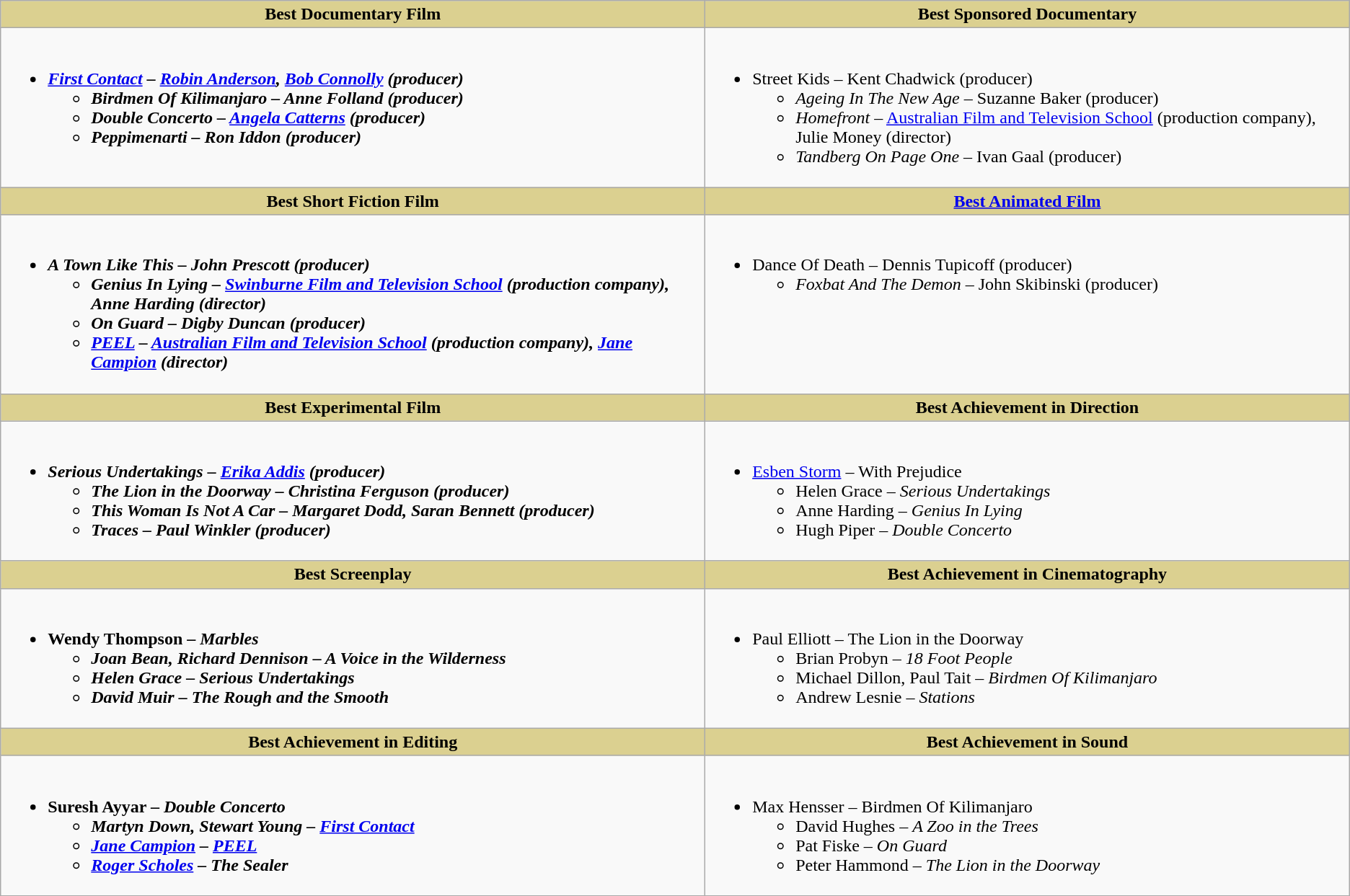<table class=wikitable style="width="100%">
<tr>
<th style="background:#DBD090;" ! style="width="50%">Best Documentary Film</th>
<th style="background:#DBD090;" ! style="width="50%">Best Sponsored Documentary</th>
</tr>
<tr>
<td valign="top"><br><ul><li><strong><em><a href='#'>First Contact</a><em> – <a href='#'>Robin Anderson</a>, <a href='#'>Bob Connolly</a> (producer)<strong><ul><li></em>Birdmen Of Kilimanjaro<em> – Anne Folland (producer)</li><li></em>Double Concerto<em> – <a href='#'>Angela Catterns</a> (producer)</li><li></em>Peppimenarti<em> – Ron Iddon (producer)</li></ul></li></ul></td>
<td valign="top"><br><ul><li></em></strong>Street Kids</em> –  Kent Chadwick (producer)</strong><ul><li><em>Ageing In The New Age</em> –  Suzanne Baker (producer)</li><li><em>Homefront</em> –  <a href='#'>Australian Film and Television School</a> (production company), Julie Money (director)</li><li><em>Tandberg On Page One</em> – Ivan Gaal (producer)</li></ul></li></ul></td>
</tr>
<tr>
<th style="background:#DBD090;" ! style="width="50%">Best Short Fiction Film</th>
<th style="background:#DBD090;" ! style="width="50%"><a href='#'>Best Animated Film</a></th>
</tr>
<tr>
<td valign="top"><br><ul><li><strong><em>A Town Like This<em> – John Prescott (producer)<strong><ul><li></em>Genius In Lying<em> – <a href='#'>Swinburne Film and Television School</a> (production company), Anne Harding (director)</li><li></em>On Guard<em> – Digby Duncan (producer)</li><li></em><a href='#'>PEEL</a><em> – <a href='#'>Australian Film and Television School</a> (production company), <a href='#'>Jane Campion</a> (director)</li></ul></li></ul></td>
<td valign="top"><br><ul><li></em></strong>Dance Of Death</em> – Dennis Tupicoff (producer)</strong><ul><li><em>Foxbat And The Demon</em> – John Skibinski (producer)</li></ul></li></ul></td>
</tr>
<tr>
<th style="background:#DBD090;" ! style="width="50%">Best Experimental Film</th>
<th style="background:#DBD090;" ! style="width="50%">Best Achievement in Direction</th>
</tr>
<tr>
<td valign="top"><br><ul><li><strong><em>Serious Undertakings<em> – <a href='#'>Erika Addis</a> (producer)<strong><ul><li></em>The Lion in the Doorway<em> – Christina Ferguson (producer)</li><li></em>This Woman Is Not A Car<em> – Margaret Dodd, Saran Bennett (producer)</li><li></em>Traces<em> – Paul Winkler (producer)</li></ul></li></ul></td>
<td valign="top"><br><ul><li></strong><a href='#'>Esben Storm</a> – </em>With Prejudice</em></strong><ul><li>Helen Grace – <em>Serious Undertakings</em></li><li>Anne Harding – <em>Genius In Lying</em></li><li>Hugh Piper – <em>Double Concerto</em></li></ul></li></ul></td>
</tr>
<tr>
<th style="background:#DBD090;" ! style="width="50%">Best Screenplay</th>
<th style="background:#DBD090;" ! style="width="50%">Best Achievement in Cinematography</th>
</tr>
<tr>
<td valign="top"><br><ul><li><strong>Wendy Thompson – <em>Marbles<strong><em><ul><li>Joan Bean, Richard Dennison – </em>A Voice in the Wilderness<em></li><li>Helen Grace – </em>Serious Undertakings<em></li><li>David Muir – </em>The Rough and the Smooth<em></li></ul></li></ul></td>
<td valign="top"><br><ul><li></strong>Paul Elliott – </em>The Lion in the Doorway</em></strong><ul><li>Brian Probyn – <em>18 Foot People</em></li><li>Michael Dillon, Paul Tait – <em>Birdmen Of Kilimanjaro</em></li><li>Andrew Lesnie – <em>Stations</em></li></ul></li></ul></td>
</tr>
<tr>
<th style="background:#DBD090;" ! style="width="50%">Best Achievement in Editing</th>
<th style="background:#DBD090;" ! style="width="50%">Best Achievement in Sound</th>
</tr>
<tr>
<td valign="top"><br><ul><li><strong>Suresh Ayyar – <em>Double Concerto<strong><em><ul><li>Martyn Down, Stewart Young – </em><a href='#'>First Contact</a><em></li><li><a href='#'>Jane Campion</a> – </em><a href='#'>PEEL</a><em></li><li><a href='#'>Roger Scholes</a> – </em>The Sealer<em></li></ul></li></ul></td>
<td valign="top"><br><ul><li></strong>Max Hensser –  </em>Birdmen Of Kilimanjaro</em></strong><ul><li>David Hughes – <em>A Zoo in the Trees</em></li><li>Pat Fiske –  <em>On Guard</em></li><li>Peter Hammond – <em>The Lion in the Doorway</em></li></ul></li></ul></td>
</tr>
<tr>
</tr>
</table>
